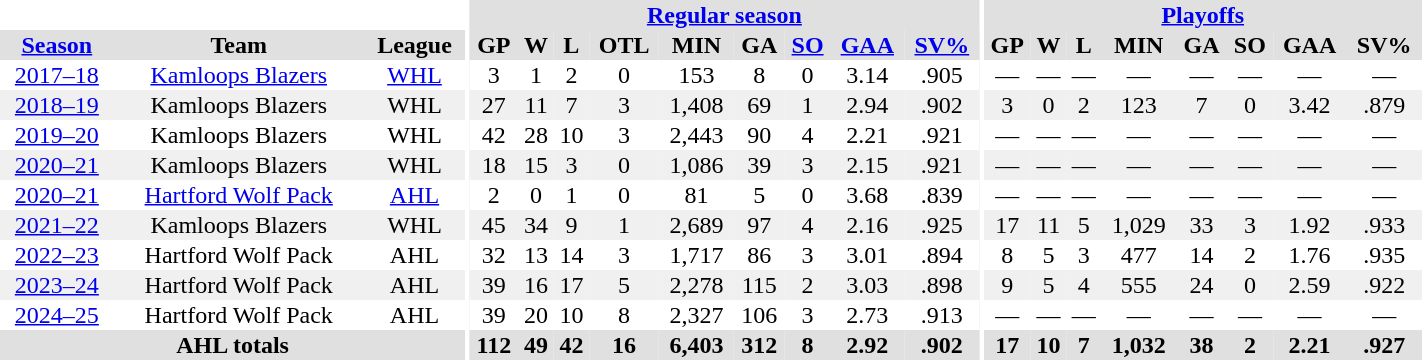<table border="0" cellpadding="1" cellspacing="0" style="width:75%; text-align:center;">
<tr bgcolor="#e0e0e0">
<th colspan="3" bgcolor="#ffffff"></th>
<th rowspan="99" bgcolor="#ffffff"></th>
<th colspan="9" bgcolor="#e0e0e0"><a href='#'>Regular season</a></th>
<th rowspan="99" bgcolor="#ffffff"></th>
<th colspan="8" bgcolor="#e0e0e0"><a href='#'>Playoffs</a></th>
</tr>
<tr bgcolor="#e0e0e0">
<th><a href='#'>Season</a></th>
<th>Team</th>
<th>League</th>
<th>GP</th>
<th>W</th>
<th>L</th>
<th>OTL</th>
<th>MIN</th>
<th>GA</th>
<th><a href='#'>SO</a></th>
<th><a href='#'>GAA</a></th>
<th><a href='#'>SV%</a></th>
<th>GP</th>
<th>W</th>
<th>L</th>
<th>MIN</th>
<th>GA</th>
<th>SO</th>
<th>GAA</th>
<th>SV%</th>
</tr>
<tr>
<td><a href='#'>2017–18</a></td>
<td><a href='#'>Kamloops Blazers</a></td>
<td><a href='#'>WHL</a></td>
<td>3</td>
<td>1</td>
<td>2</td>
<td>0</td>
<td>153</td>
<td>8</td>
<td>0</td>
<td>3.14</td>
<td>.905</td>
<td>—</td>
<td>—</td>
<td>—</td>
<td>—</td>
<td>—</td>
<td>—</td>
<td>—</td>
<td>—</td>
</tr>
<tr bgcolor="#f0f0f0">
<td><a href='#'>2018–19</a></td>
<td>Kamloops Blazers</td>
<td>WHL</td>
<td>27</td>
<td>11</td>
<td>7</td>
<td>3</td>
<td>1,408</td>
<td>69</td>
<td>1</td>
<td>2.94</td>
<td>.902</td>
<td>3</td>
<td>0</td>
<td>2</td>
<td>123</td>
<td>7</td>
<td>0</td>
<td>3.42</td>
<td>.879</td>
</tr>
<tr>
<td><a href='#'>2019–20</a></td>
<td>Kamloops Blazers</td>
<td>WHL</td>
<td>42</td>
<td>28</td>
<td>10</td>
<td>3</td>
<td>2,443</td>
<td>90</td>
<td>4</td>
<td>2.21</td>
<td>.921</td>
<td>—</td>
<td>—</td>
<td>—</td>
<td>—</td>
<td>—</td>
<td>—</td>
<td>—</td>
<td>—</td>
</tr>
<tr bgcolor="#f0f0f0">
<td><a href='#'>2020–21</a></td>
<td>Kamloops Blazers</td>
<td>WHL</td>
<td>18</td>
<td>15</td>
<td>3</td>
<td>0</td>
<td>1,086</td>
<td>39</td>
<td>3</td>
<td>2.15</td>
<td>.921</td>
<td>—</td>
<td>—</td>
<td>—</td>
<td>—</td>
<td>—</td>
<td>—</td>
<td>—</td>
<td>—</td>
</tr>
<tr>
<td><a href='#'>2020–21</a></td>
<td><a href='#'>Hartford Wolf Pack</a></td>
<td><a href='#'>AHL</a></td>
<td>2</td>
<td>0</td>
<td>1</td>
<td>0</td>
<td>81</td>
<td>5</td>
<td>0</td>
<td>3.68</td>
<td>.839</td>
<td>—</td>
<td>—</td>
<td>—</td>
<td>—</td>
<td>—</td>
<td>—</td>
<td>—</td>
<td>—</td>
</tr>
<tr bgcolor="#f0f0f0">
<td><a href='#'>2021–22</a></td>
<td>Kamloops Blazers</td>
<td>WHL</td>
<td>45</td>
<td>34</td>
<td>9</td>
<td>1</td>
<td>2,689</td>
<td>97</td>
<td>4</td>
<td>2.16</td>
<td>.925</td>
<td>17</td>
<td>11</td>
<td>5</td>
<td>1,029</td>
<td>33</td>
<td>3</td>
<td>1.92</td>
<td>.933</td>
</tr>
<tr>
<td><a href='#'>2022–23</a></td>
<td>Hartford Wolf Pack</td>
<td>AHL</td>
<td>32</td>
<td>13</td>
<td>14</td>
<td>3</td>
<td>1,717</td>
<td>86</td>
<td>3</td>
<td>3.01</td>
<td>.894</td>
<td>8</td>
<td>5</td>
<td>3</td>
<td>477</td>
<td>14</td>
<td>2</td>
<td>1.76</td>
<td>.935</td>
</tr>
<tr bgcolor="#f0f0f0">
<td><a href='#'>2023–24</a></td>
<td>Hartford Wolf Pack</td>
<td>AHL</td>
<td>39</td>
<td>16</td>
<td>17</td>
<td>5</td>
<td>2,278</td>
<td>115</td>
<td>2</td>
<td>3.03</td>
<td>.898</td>
<td>9</td>
<td>5</td>
<td>4</td>
<td>555</td>
<td>24</td>
<td>0</td>
<td>2.59</td>
<td>.922</td>
</tr>
<tr>
<td><a href='#'>2024–25</a></td>
<td>Hartford Wolf Pack</td>
<td>AHL</td>
<td>39</td>
<td>20</td>
<td>10</td>
<td>8</td>
<td>2,327</td>
<td>106</td>
<td>3</td>
<td>2.73</td>
<td>.913</td>
<td>—</td>
<td>—</td>
<td>—</td>
<td>—</td>
<td>—</td>
<td>—</td>
<td>—</td>
<td>—</td>
</tr>
<tr bgcolor="#e0e0e0">
<th colspan=3>AHL totals</th>
<th>112</th>
<th>49</th>
<th>42</th>
<th>16</th>
<th>6,403</th>
<th>312</th>
<th>8</th>
<th>2.92</th>
<th>.902</th>
<th>17</th>
<th>10</th>
<th>7</th>
<th>1,032</th>
<th>38</th>
<th>2</th>
<th>2.21</th>
<th>.927</th>
</tr>
</table>
